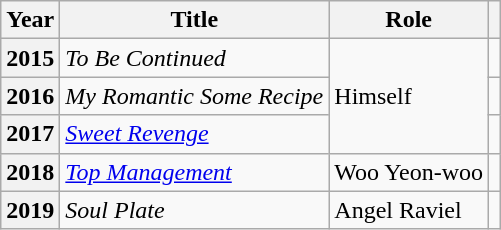<table class="wikitable plainrowheaders sortable">
<tr>
<th scope="col">Year</th>
<th scope="col">Title</th>
<th scope="col">Role</th>
<th scope="col" class="unsortable"></th>
</tr>
<tr>
<th scope="row">2015</th>
<td><em>To Be Continued</em></td>
<td rowspan="3">Himself</td>
<td style="text-align:center"b></td>
</tr>
<tr>
<th scope="row">2016</th>
<td><em>My Romantic Some Recipe</em></td>
<td style="text-align:center"v></td>
</tr>
<tr>
<th scope="row">2017</th>
<td><em><a href='#'>Sweet Revenge</a></em></td>
<td style="text-align:center"></td>
</tr>
<tr>
<th scope="row">2018</th>
<td><em><a href='#'>Top Management</a></em></td>
<td>Woo Yeon-woo</td>
<td style="text-align:center"></td>
</tr>
<tr>
<th scope="row">2019</th>
<td><em>Soul Plate</em></td>
<td>Angel Raviel</td>
<td style="text-align:center"></td>
</tr>
</table>
